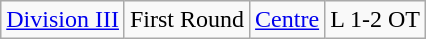<table class="wikitable">
<tr>
<td rowspan="1"><a href='#'>Division III</a></td>
<td>First Round</td>
<td><a href='#'>Centre</a></td>
<td>L 1-2 OT</td>
</tr>
</table>
